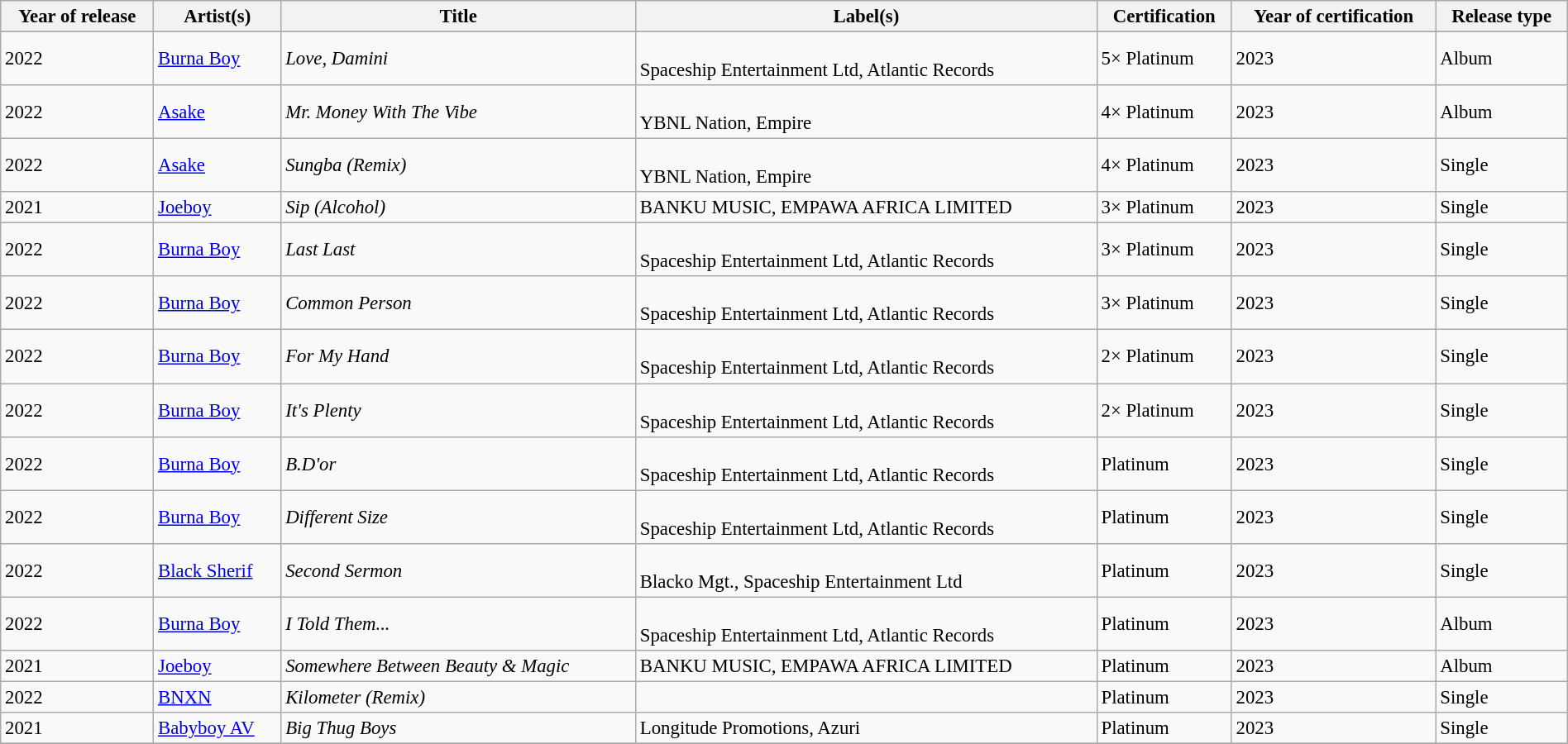<table class="wikitable sortable"  style="width:100%; font-size:0.95em;">
<tr>
<th>Year of release</th>
<th>Artist(s)</th>
<th>Title</th>
<th>Label(s)</th>
<th>Certification</th>
<th>Year of certification</th>
<th>Release type</th>
</tr>
<tr>
</tr>
<tr>
<td>2022</td>
<td><a href='#'>Burna Boy</a></td>
<td><em>Love, Damini</em></td>
<td {{hlist><br>Spaceship Entertainment Ltd, Atlantic Records</td>
<td>5× Platinum</td>
<td>2023</td>
<td>Album</td>
</tr>
<tr>
<td>2022</td>
<td><a href='#'>Asake</a></td>
<td><em>Mr. Money With The Vibe</em></td>
<td {{hlist><br>YBNL Nation, Empire</td>
<td>4× Platinum</td>
<td>2023</td>
<td>Album</td>
</tr>
<tr>
<td>2022</td>
<td><a href='#'>Asake</a></td>
<td><em>Sungba (Remix)</em></td>
<td {{hlist><br>YBNL Nation, Empire</td>
<td>4× Platinum</td>
<td>2023</td>
<td>Single</td>
</tr>
<tr>
<td>2021</td>
<td><a href='#'>Joeboy</a></td>
<td><em>Sip (Alcohol)</em></td>
<td>BANKU MUSIC, EMPAWA AFRICA LIMITED</td>
<td>3× Platinum</td>
<td>2023</td>
<td>Single</td>
</tr>
<tr>
<td>2022</td>
<td><a href='#'>Burna Boy</a></td>
<td><em>Last Last</em></td>
<td {{hlist><br>Spaceship Entertainment Ltd, Atlantic Records</td>
<td>3× Platinum</td>
<td>2023</td>
<td>Single</td>
</tr>
<tr>
<td>2022</td>
<td><a href='#'>Burna Boy</a></td>
<td><em>Common Person</em></td>
<td {{hlist><br>Spaceship Entertainment Ltd, Atlantic Records</td>
<td>3× Platinum</td>
<td>2023</td>
<td>Single</td>
</tr>
<tr>
<td>2022</td>
<td><a href='#'>Burna Boy</a></td>
<td><em>For My Hand</em></td>
<td {{hlist><br>Spaceship Entertainment Ltd, Atlantic Records</td>
<td>2× Platinum</td>
<td>2023</td>
<td>Single</td>
</tr>
<tr>
<td>2022</td>
<td><a href='#'>Burna Boy</a></td>
<td><em>It's Plenty</em></td>
<td {{hlist><br>Spaceship Entertainment Ltd, Atlantic Records</td>
<td>2× Platinum</td>
<td>2023</td>
<td>Single</td>
</tr>
<tr>
<td>2022</td>
<td><a href='#'>Burna Boy</a></td>
<td><em>B.D'or</em></td>
<td {{hlist><br>Spaceship Entertainment Ltd, Atlantic Records</td>
<td>Platinum</td>
<td>2023</td>
<td>Single</td>
</tr>
<tr>
<td>2022</td>
<td><a href='#'>Burna Boy</a></td>
<td><em>Different Size</em></td>
<td {{hlist><br>Spaceship Entertainment Ltd, Atlantic Records</td>
<td>Platinum</td>
<td>2023</td>
<td>Single</td>
</tr>
<tr>
<td>2022</td>
<td><a href='#'>Black Sherif</a></td>
<td><em>Second Sermon</em></td>
<td {{hlist><br>Blacko Mgt., Spaceship Entertainment Ltd</td>
<td>Platinum</td>
<td>2023</td>
<td>Single</td>
</tr>
<tr>
<td>2022</td>
<td><a href='#'>Burna Boy</a></td>
<td><em>I Told Them...</em></td>
<td {{hlist><br>Spaceship Entertainment Ltd, Atlantic Records</td>
<td>Platinum</td>
<td>2023</td>
<td>Album</td>
</tr>
<tr>
<td>2021</td>
<td><a href='#'>Joeboy</a></td>
<td><em>Somewhere Between Beauty & Magic</em></td>
<td>BANKU MUSIC, EMPAWA AFRICA LIMITED</td>
<td>Platinum</td>
<td>2023</td>
<td>Album</td>
</tr>
<tr>
<td>2022</td>
<td><a href='#'>BNXN</a></td>
<td><em>Kilometer (Remix)</em></td>
<td></td>
<td>Platinum</td>
<td>2023</td>
<td>Single</td>
</tr>
<tr>
<td>2021</td>
<td><a href='#'>Babyboy AV</a></td>
<td><em>Big Thug Boys</em></td>
<td>Longitude Promotions, Azuri</td>
<td>Platinum</td>
<td>2023</td>
<td>Single</td>
</tr>
<tr>
</tr>
</table>
